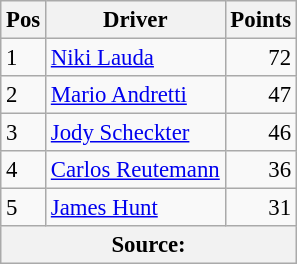<table class="wikitable" style="font-size: 95%;">
<tr>
<th>Pos</th>
<th>Driver</th>
<th>Points</th>
</tr>
<tr>
<td>1</td>
<td> <a href='#'>Niki Lauda</a></td>
<td align="right">72</td>
</tr>
<tr>
<td>2</td>
<td> <a href='#'>Mario Andretti</a></td>
<td align="right">47</td>
</tr>
<tr>
<td>3</td>
<td> <a href='#'>Jody Scheckter</a></td>
<td align="right">46</td>
</tr>
<tr>
<td>4</td>
<td> <a href='#'>Carlos Reutemann</a></td>
<td align="right">36</td>
</tr>
<tr>
<td>5</td>
<td> <a href='#'>James Hunt</a></td>
<td align="right">31</td>
</tr>
<tr>
<th colspan=4>Source:</th>
</tr>
</table>
